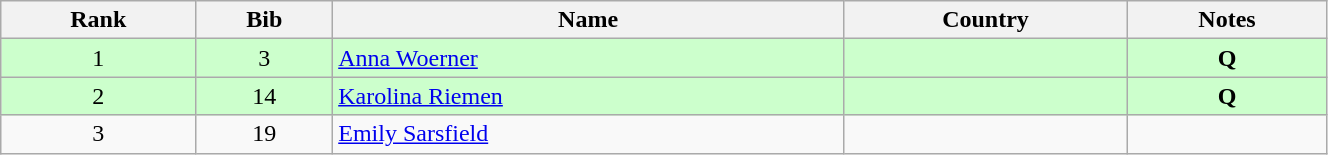<table class="wikitable" style="text-align:center;" width=70%>
<tr>
<th>Rank</th>
<th>Bib</th>
<th>Name</th>
<th>Country</th>
<th>Notes</th>
</tr>
<tr bgcolor="#ccffcc">
<td>1</td>
<td>3</td>
<td align=left><a href='#'>Anna Woerner</a></td>
<td align=left></td>
<td><strong>Q</strong></td>
</tr>
<tr bgcolor="#ccffcc">
<td>2</td>
<td>14</td>
<td align=left><a href='#'>Karolina Riemen</a></td>
<td align=left></td>
<td><strong>Q</strong></td>
</tr>
<tr>
<td>3</td>
<td>19</td>
<td align=left><a href='#'>Emily Sarsfield</a></td>
<td align=left></td>
<td></td>
</tr>
</table>
